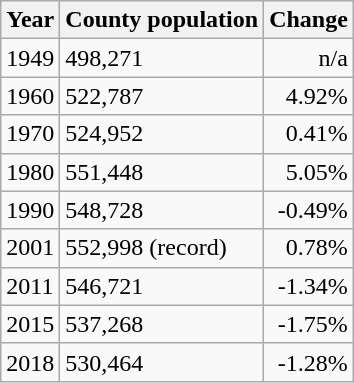<table class="wikitable">
<tr>
<th>Year</th>
<th>County population</th>
<th>Change</th>
</tr>
<tr>
<td>1949</td>
<td>498,271</td>
<td align="right">n/a</td>
</tr>
<tr>
<td>1960</td>
<td> 522,787</td>
<td align="right">4.92%</td>
</tr>
<tr>
<td>1970</td>
<td> 524,952</td>
<td align="right">0.41%</td>
</tr>
<tr>
<td>1980</td>
<td> 551,448</td>
<td align="right">5.05%</td>
</tr>
<tr>
<td>1990</td>
<td> 548,728</td>
<td align="right">-0.49%</td>
</tr>
<tr>
<td>2001</td>
<td> 552,998 (record)</td>
<td align="right">0.78%</td>
</tr>
<tr>
<td>2011</td>
<td> 546,721</td>
<td align="right">-1.34%</td>
</tr>
<tr>
<td>2015</td>
<td> 537,268</td>
<td align="right">-1.75%</td>
</tr>
<tr>
<td>2018</td>
<td> 530,464</td>
<td align="right">-1.28%</td>
</tr>
</table>
